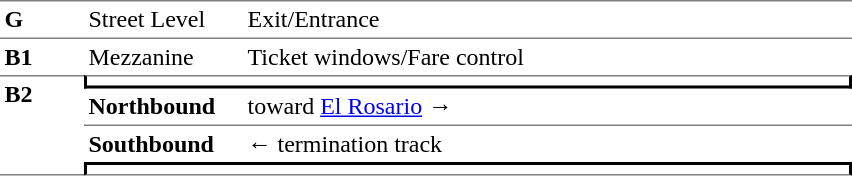<table border=0 cellspacing=0 cellpadding=3>
<tr>
<td style="border-top:solid 1px gray;" width=50 valign=top><strong>G</strong></td>
<td style="border-top:solid 1px gray;" width=100 valign=top>Street Level</td>
<td style="border-top:solid 1px gray;" width=400 valign=top>Exit/Entrance</td>
</tr>
<tr>
<td style="border-top:solid 1px gray;" width=50 valign=top><strong>B1</strong></td>
<td style="border-top:solid 1px gray;" width=100 valign=top>Mezzanine</td>
<td style="border-top:solid 1px gray;" width=400 valign=top>Ticket windows/Fare control</td>
</tr>
<tr>
<td style="border-top:solid 1px gray;border-bottom:solid 1px gray;" width=50 rowspan=4 valign=top><strong>B2</strong></td>
<td style="border-top:solid 1px gray;border-right:solid 2px black;border-left:solid 2px black;border-bottom:solid 2px black;text-align:center;" colspan=2></td>
</tr>
<tr>
<td style="border-bottom:solid 1px gray;" width=100><strong>Northbound</strong></td>
<td style="border-bottom:solid 1px gray;" width=390>   toward <a href='#'>El Rosario</a>  →</td>
</tr>
<tr>
<td><strong>Southbound</strong></td>
<td>←   termination track</td>
</tr>
<tr>
<td style="border-top:solid 2px black;border-right:solid 2px black;border-left:solid 2px black;border-bottom:solid 1px gray;text-align:center;" colspan=2></td>
</tr>
</table>
